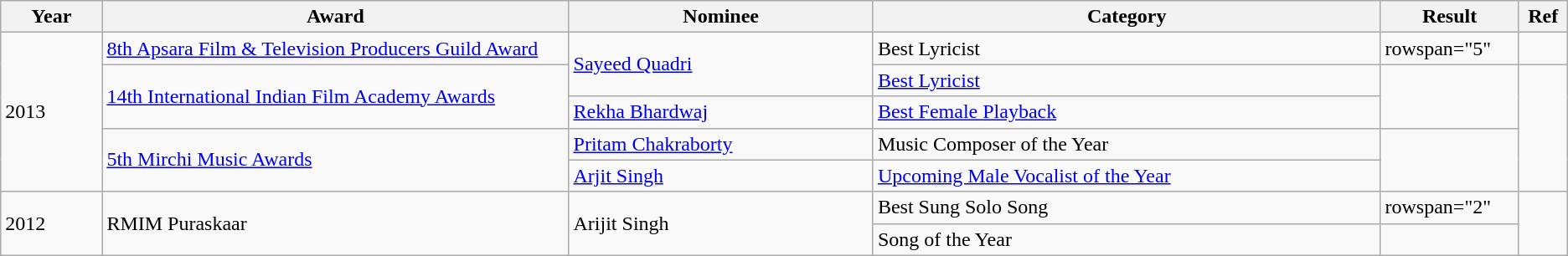<table class="wikitable sortable">
<tr>
<th width=5%>Year</th>
<th width=23%>Award</th>
<th width=15%>Nominee</th>
<th width=25%>Category</th>
<th width=5%>Result</th>
<th width=2%>Ref</th>
</tr>
<tr>
<td rowspan="5">2013</td>
<td><a href='#'>8th Apsara Film & Television Producers Guild Award</a></td>
<td rowspan="2"><a href='#'>Sayeed Quadri</a></td>
<td>Best Lyricist</td>
<td>rowspan="5" </td>
<td></td>
</tr>
<tr>
<td rowspan="2"><a href='#'>14th International Indian Film Academy Awards</a></td>
<td><a href='#'>Best Lyricist</a></td>
<td rowspan="2"></td>
</tr>
<tr>
<td><a href='#'>Rekha Bhardwaj</a></td>
<td><a href='#'>Best Female Playback</a></td>
</tr>
<tr>
<td rowspan="2"><a href='#'>5th Mirchi Music Awards</a></td>
<td><a href='#'>Pritam Chakraborty</a></td>
<td>Music Composer of the Year</td>
<td rowspan="2"></td>
</tr>
<tr>
<td><a href='#'>Arjit Singh</a></td>
<td><a href='#'>Upcoming Male Vocalist of the Year</a></td>
</tr>
<tr>
<td rowspan="2">2012</td>
<td rowspan="2">RMIM Puraskaar</td>
<td rowspan="2">Arijit Singh</td>
<td>Best Sung Solo Song</td>
<td>rowspan="2" </td>
<td rowspan="2"></td>
</tr>
<tr>
<td>Song of the Year</td>
</tr>
</table>
